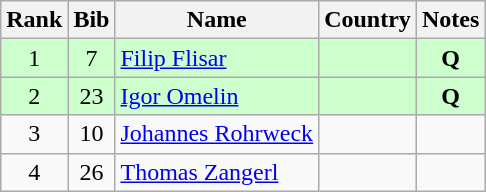<table class="wikitable" style="text-align:center;">
<tr>
<th>Rank</th>
<th>Bib</th>
<th>Name</th>
<th>Country</th>
<th>Notes</th>
</tr>
<tr bgcolor="#ccffcc">
<td>1</td>
<td>7</td>
<td align=left><a href='#'>Filip Flisar</a></td>
<td align=left></td>
<td><strong>Q</strong></td>
</tr>
<tr bgcolor="#ccffcc">
<td>2</td>
<td>23</td>
<td align=left><a href='#'>Igor Omelin</a></td>
<td align=left></td>
<td><strong>Q</strong></td>
</tr>
<tr>
<td>3</td>
<td>10</td>
<td align=left><a href='#'>Johannes Rohrweck</a></td>
<td align=left></td>
<td></td>
</tr>
<tr>
<td>4</td>
<td>26</td>
<td align=left><a href='#'>Thomas Zangerl</a></td>
<td align=left></td>
<td></td>
</tr>
</table>
